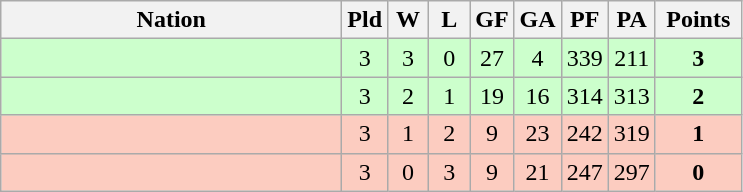<table class=wikitable style="text-align:center">
<tr>
<th width=220>Nation</th>
<th width=20>Pld</th>
<th width=20>W</th>
<th width=20>L</th>
<th width=20>GF</th>
<th width=20>GA</th>
<th width=20>PF</th>
<th width=20>PA</th>
<th width=50>Points</th>
</tr>
<tr bgcolor="#ccffcc">
<td align=left></td>
<td>3</td>
<td>3</td>
<td>0</td>
<td>27</td>
<td>4</td>
<td>339</td>
<td>211</td>
<td><strong>3</strong></td>
</tr>
<tr bgcolor="#ccffcc">
<td align=left></td>
<td>3</td>
<td>2</td>
<td>1</td>
<td>19</td>
<td>16</td>
<td>314</td>
<td>313</td>
<td><strong>2</strong></td>
</tr>
<tr bgcolor="#fcccc">
<td align=left></td>
<td>3</td>
<td>1</td>
<td>2</td>
<td>9</td>
<td>23</td>
<td>242</td>
<td>319</td>
<td><strong>1</strong></td>
</tr>
<tr bgcolor="#fcccc">
<td align=left></td>
<td>3</td>
<td>0</td>
<td>3</td>
<td>9</td>
<td>21</td>
<td>247</td>
<td>297</td>
<td><strong>0</strong></td>
</tr>
</table>
